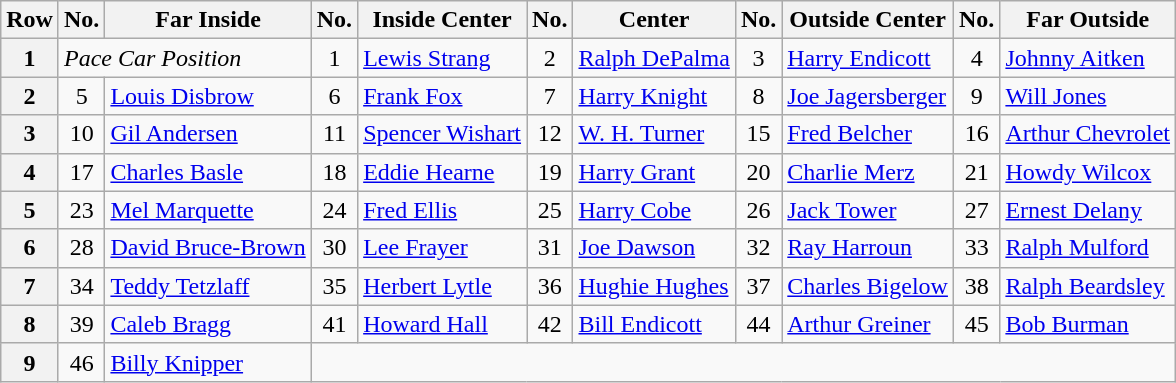<table class="wikitable">
<tr>
<th>Row</th>
<th>No.</th>
<th>Far Inside</th>
<th>No.</th>
<th>Inside Center</th>
<th>No.</th>
<th>Center</th>
<th>No.</th>
<th>Outside Center</th>
<th>No.</th>
<th>Far Outside</th>
</tr>
<tr>
<th>1</th>
<td colspan="2"><em>Pace Car Position</em></td>
<td align=center>1</td>
<td nowrap> <a href='#'>Lewis Strang</a></td>
<td align=center>2</td>
<td nowrap> <a href='#'>Ralph DePalma</a></td>
<td align=center>3</td>
<td nowrap> <a href='#'>Harry Endicott</a></td>
<td align=center>4</td>
<td nowrap> <a href='#'>Johnny Aitken</a></td>
</tr>
<tr>
<th>2</th>
<td align=center>5</td>
<td nowrap> <a href='#'>Louis Disbrow</a></td>
<td align=center>6</td>
<td nowrap> <a href='#'>Frank Fox</a></td>
<td align=center>7</td>
<td nowrap> <a href='#'>Harry Knight</a></td>
<td align=center>8</td>
<td nowrap> <a href='#'>Joe Jagersberger</a></td>
<td align=center>9</td>
<td nowrap> <a href='#'>Will Jones</a></td>
</tr>
<tr>
<th>3</th>
<td align=center>10</td>
<td nowrap> <a href='#'>Gil Andersen</a></td>
<td align=center>11</td>
<td nowrap> <a href='#'>Spencer Wishart</a></td>
<td align=center>12</td>
<td nowrap> <a href='#'>W. H. Turner</a></td>
<td align=center>15</td>
<td nowrap> <a href='#'>Fred Belcher</a></td>
<td align=center>16</td>
<td nowrap> <a href='#'>Arthur Chevrolet</a></td>
</tr>
<tr>
<th>4</th>
<td align=center>17</td>
<td nowrap> <a href='#'>Charles Basle</a></td>
<td align=center>18</td>
<td nowrap> <a href='#'>Eddie Hearne</a></td>
<td align=center>19</td>
<td nowrap> <a href='#'>Harry Grant</a></td>
<td align=center>20</td>
<td nowrap> <a href='#'>Charlie Merz</a></td>
<td align=center>21</td>
<td nowrap> <a href='#'>Howdy Wilcox</a></td>
</tr>
<tr>
<th>5</th>
<td align=center>23</td>
<td nowrap> <a href='#'>Mel Marquette</a></td>
<td align=center>24</td>
<td nowrap> <a href='#'>Fred Ellis</a></td>
<td align=center>25</td>
<td nowrap> <a href='#'>Harry Cobe</a></td>
<td align=center>26</td>
<td nowrap> <a href='#'>Jack Tower</a></td>
<td align=center>27</td>
<td nowrap> <a href='#'>Ernest Delany</a></td>
</tr>
<tr>
<th>6</th>
<td align=center>28</td>
<td nowrap> <a href='#'>David Bruce-Brown</a></td>
<td align=center>30</td>
<td nowrap> <a href='#'>Lee Frayer</a></td>
<td align=center>31</td>
<td nowrap> <a href='#'>Joe Dawson</a></td>
<td align=center>32</td>
<td nowrap> <a href='#'>Ray Harroun</a></td>
<td align=center>33</td>
<td nowrap> <a href='#'>Ralph Mulford</a></td>
</tr>
<tr>
<th>7</th>
<td align=center>34</td>
<td nowrap> <a href='#'>Teddy Tetzlaff</a></td>
<td align=center>35</td>
<td nowrap> <a href='#'>Herbert Lytle</a></td>
<td align=center>36</td>
<td nowrap> <a href='#'>Hughie Hughes</a></td>
<td align=center>37</td>
<td nowrap> <a href='#'>Charles Bigelow</a></td>
<td align=center>38</td>
<td nowrap> <a href='#'>Ralph Beardsley</a></td>
</tr>
<tr>
<th>8</th>
<td align=center>39</td>
<td nowrap> <a href='#'>Caleb Bragg</a></td>
<td align=center>41</td>
<td nowrap> <a href='#'>Howard Hall</a></td>
<td align=center>42</td>
<td nowrap> <a href='#'>Bill Endicott</a></td>
<td align=center>44</td>
<td nowrap> <a href='#'>Arthur Greiner</a></td>
<td align=center>45</td>
<td nowrap> <a href='#'>Bob Burman</a></td>
</tr>
<tr>
<th>9</th>
<td align=center>46</td>
<td nowrap> <a href='#'>Billy Knipper</a></td>
<td colspan="8"> </td>
</tr>
</table>
